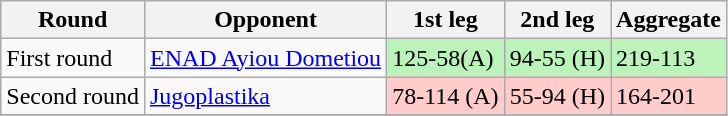<table class="wikitable">
<tr>
<th>Round</th>
<th>Opponent</th>
<th>1st leg</th>
<th>2nd leg</th>
<th>Aggregate</th>
</tr>
<tr>
<td>First round</td>
<td> <a href='#'>ENAD Ayiou Dometiou</a></td>
<td style="background:#bbf3bb;">125-58(A)</td>
<td style="background:#bbf3bb;">94-55 (H)</td>
<td style="background:#bbf3bb;">219-113</td>
</tr>
<tr>
<td>Second round</td>
<td> <a href='#'>Jugoplastika</a></td>
<td style="background:#ffcccc;">78-114 (A)</td>
<td style="background:#ffcccc;">55-94 (H)</td>
<td style="background:#ffcccc;">164-201</td>
</tr>
<tr>
</tr>
</table>
